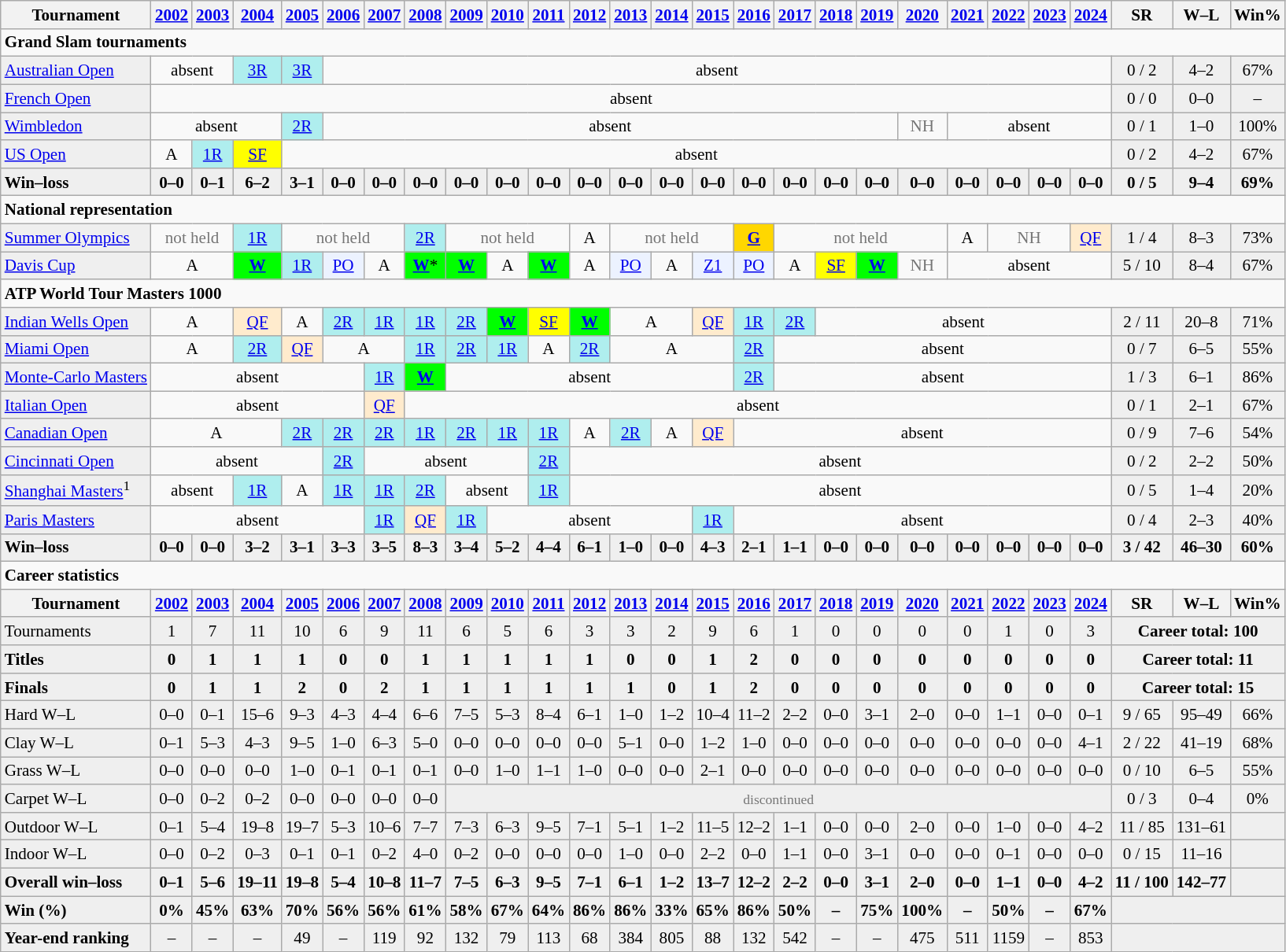<table class="wikitable nowrap" style=text-align:center;font-size:88%>
<tr>
<th>Tournament</th>
<th><a href='#'>2002</a></th>
<th><a href='#'>2003</a></th>
<th><a href='#'>2004</a></th>
<th><a href='#'>2005</a></th>
<th><a href='#'>2006</a></th>
<th><a href='#'>2007</a></th>
<th><a href='#'>2008</a></th>
<th><a href='#'>2009</a></th>
<th><a href='#'>2010</a></th>
<th><a href='#'>2011</a></th>
<th><a href='#'>2012</a></th>
<th><a href='#'>2013</a></th>
<th><a href='#'>2014</a></th>
<th><a href='#'>2015</a></th>
<th><a href='#'>2016</a></th>
<th><a href='#'>2017</a></th>
<th><a href='#'>2018</a></th>
<th><a href='#'>2019</a></th>
<th><a href='#'>2020</a></th>
<th><a href='#'>2021</a></th>
<th><a href='#'>2022</a></th>
<th><a href='#'>2023</a></th>
<th><a href='#'>2024</a></th>
<th>SR</th>
<th>W–L</th>
<th>Win%</th>
</tr>
<tr>
<td colspan="27" align="left"><strong>Grand Slam tournaments</strong></td>
</tr>
<tr>
<td bgcolor="efefef" align=left><a href='#'>Australian Open</a></td>
<td colspan=2>absent</td>
<td bgcolor=afeeee><a href='#'>3R</a></td>
<td bgcolor=afeeee><a href='#'>3R</a></td>
<td colspan=19>absent</td>
<td bgcolor="efefef">0 / 2</td>
<td bgcolor="efefef">4–2</td>
<td bgcolor="efefef">67%</td>
</tr>
<tr>
<td bgcolor="efefef" align=left><a href='#'>French Open</a></td>
<td colspan=23>absent</td>
<td bgcolor="efefef">0 / 0</td>
<td bgcolor="efefef">0–0</td>
<td bgcolor="efefef">–</td>
</tr>
<tr>
<td bgcolor="efefef" align=left><a href='#'>Wimbledon</a></td>
<td colspan=3>absent</td>
<td bgcolor=afeeee><a href='#'>2R</a></td>
<td colspan=14>absent</td>
<td style=color:#767676>NH</td>
<td colspan=4>absent</td>
<td bgcolor="efefef">0 / 1</td>
<td bgcolor="efefef">1–0</td>
<td bgcolor="efefef">100%</td>
</tr>
<tr>
<td bgcolor="efefef" align=left><a href='#'>US Open</a></td>
<td colspan=1>A</td>
<td bgcolor=afeeee><a href='#'>1R</a></td>
<td bgcolor=yellow><a href='#'>SF</a></td>
<td colspan=20>absent</td>
<td bgcolor="efefef">0 / 2</td>
<td bgcolor="efefef">4–2</td>
<td bgcolor="efefef">67%</td>
</tr>
<tr style="font-weight:bold; background:#efefef;">
<td style=text-align:left>Win–loss</td>
<td>0–0</td>
<td>0–1</td>
<td>6–2</td>
<td>3–1</td>
<td>0–0</td>
<td>0–0</td>
<td>0–0</td>
<td>0–0</td>
<td>0–0</td>
<td>0–0</td>
<td>0–0</td>
<td>0–0</td>
<td>0–0</td>
<td>0–0</td>
<td>0–0</td>
<td>0–0</td>
<td>0–0</td>
<td>0–0</td>
<td>0–0</td>
<td>0–0</td>
<td>0–0</td>
<td>0–0</td>
<td>0–0</td>
<td>0 / 5</td>
<td>9–4</td>
<td>69%</td>
</tr>
<tr>
<td colspan="27" align="left"><strong>National representation</strong></td>
</tr>
<tr>
<td bgcolor="efefef" align=left><a href='#'>Summer Olympics</a></td>
<td colspan=2 style=color:#767676>not held</td>
<td bgcolor=afeeee><a href='#'>1R</a></td>
<td colspan=3 style=color:#767676>not held</td>
<td bgcolor=afeeee><a href='#'>2R</a></td>
<td colspan=3 style=color:#767676>not held</td>
<td>A</td>
<td colspan=3 style=color:#767676>not held</td>
<td bgcolor=Gold><a href='#'><strong>G</strong></a></td>
<td colspan=4 style=color:#767676>not held</td>
<td>A</td>
<td colspan=2 style=color:#767676>NH</td>
<td bgcolor=ffebcd><a href='#'>QF</a></td>
<td bgcolor="efefef">1 / 4</td>
<td bgcolor="efefef">8–3</td>
<td bgcolor="efefef">73%</td>
</tr>
<tr>
<td bgcolor="efefef" align=left><a href='#'>Davis Cup</a></td>
<td colspan=2>A</td>
<td bgcolor=lime><a href='#'><strong>W</strong></a></td>
<td bgcolor=afeeee><a href='#'>1R</a></td>
<td bgcolor=ecf2ff><a href='#'>PO</a></td>
<td>A</td>
<td bgcolor=lime><a href='#'><strong>W</strong></a>*</td>
<td bgcolor=lime><a href='#'><strong>W</strong></a></td>
<td>A</td>
<td bgcolor=lime><a href='#'><strong>W</strong></a></td>
<td>A</td>
<td bgcolor=ecf2ff><a href='#'>PO</a></td>
<td>A</td>
<td bgcolor=ecf2ff><a href='#'>Z1</a></td>
<td bgcolor=ecf2ff><a href='#'>PO</a></td>
<td>A</td>
<td bgcolor="yellow"><a href='#'>SF</a></td>
<td bgcolor="lime"><a href='#'><strong>W</strong></a></td>
<td style=color:#767676>NH</td>
<td colspan=4>absent</td>
<td bgcolor="efefef">5 / 10</td>
<td bgcolor="efefef">8–4</td>
<td bgcolor="efefef">67%</td>
</tr>
<tr>
<td colspan="27" align="left"><strong>ATP World Tour Masters 1000</strong></td>
</tr>
<tr>
<td bgcolor="efefef" align=left><a href='#'>Indian Wells Open</a></td>
<td colspan=2>A</td>
<td bgcolor=ffebcd><a href='#'>QF</a></td>
<td>A</td>
<td bgcolor=afeeee><a href='#'>2R</a></td>
<td bgcolor=afeeee><a href='#'>1R</a></td>
<td bgcolor=afeeee><a href='#'>1R</a></td>
<td bgcolor=afeeee><a href='#'>2R</a></td>
<td bgcolor=lime><a href='#'><strong>W</strong></a></td>
<td bgcolor=yellow><a href='#'>SF</a></td>
<td bgcolor=lime><a href='#'><strong>W</strong></a></td>
<td colspan=2>A</td>
<td bgcolor=ffebcd><a href='#'>QF</a></td>
<td bgcolor=afeeee><a href='#'>1R</a></td>
<td bgcolor=afeeee><a href='#'>2R</a></td>
<td colspan=7>absent</td>
<td bgcolor="efefef">2 / 11</td>
<td bgcolor="efefef">20–8</td>
<td bgcolor="efefef">71%</td>
</tr>
<tr>
<td bgcolor="efefef" align=left><a href='#'>Miami Open</a></td>
<td colspan=2>A</td>
<td bgcolor=afeeee><a href='#'>2R</a></td>
<td bgcolor=ffebcd><a href='#'>QF</a></td>
<td colspan=2>A</td>
<td bgcolor=afeeee><a href='#'>1R</a></td>
<td bgcolor=afeeee><a href='#'>2R</a></td>
<td bgcolor=afeeee><a href='#'>1R</a></td>
<td>A</td>
<td bgcolor=afeeee><a href='#'>2R</a></td>
<td colspan=3>A</td>
<td bgcolor=afeeee><a href='#'>2R</a></td>
<td colspan=8>absent</td>
<td bgcolor="efefef">0 / 7</td>
<td bgcolor="efefef">6–5</td>
<td bgcolor="efefef">55%</td>
</tr>
<tr>
<td bgcolor="efefef" align=left><a href='#'>Monte-Carlo Masters</a></td>
<td colspan=5>absent</td>
<td bgcolor=afeeee><a href='#'>1R</a></td>
<td bgcolor=lime><a href='#'><strong>W</strong></a></td>
<td colspan=7>absent</td>
<td bgcolor=afeeee><a href='#'>2R</a></td>
<td colspan=8>absent</td>
<td bgcolor="efefef">1 / 3</td>
<td bgcolor="efefef">6–1</td>
<td bgcolor="efefef">86%</td>
</tr>
<tr>
<td bgcolor="efefef" align=left><a href='#'>Italian Open</a></td>
<td colspan=5>absent</td>
<td bgcolor=ffebcd><a href='#'>QF</a></td>
<td colspan=17>absent</td>
<td bgcolor="efefef">0 / 1</td>
<td bgcolor="efefef">2–1</td>
<td bgcolor="efefef">67%</td>
</tr>
<tr>
<td bgcolor="efefef" align=left><a href='#'>Canadian Open</a></td>
<td colspan=3>A</td>
<td bgcolor=afeeee><a href='#'>2R</a></td>
<td bgcolor=afeeee><a href='#'>2R</a></td>
<td bgcolor=afeeee><a href='#'>2R</a></td>
<td bgcolor=afeeee><a href='#'>1R</a></td>
<td bgcolor=afeeee><a href='#'>2R</a></td>
<td bgcolor=afeeee><a href='#'>1R</a></td>
<td bgcolor=afeeee><a href='#'>1R</a></td>
<td>A</td>
<td bgcolor=afeeee><a href='#'>2R</a></td>
<td>A</td>
<td bgcolor=ffebcd><a href='#'>QF</a></td>
<td colspan=9>absent</td>
<td bgcolor="efefef">0 / 9</td>
<td bgcolor="efefef">7–6</td>
<td bgcolor="efefef">54%</td>
</tr>
<tr>
<td bgcolor="efefef" align=left><a href='#'>Cincinnati Open</a></td>
<td colspan=4>absent</td>
<td bgcolor=afeeee><a href='#'>2R</a></td>
<td colspan=4>absent</td>
<td bgcolor=afeeee><a href='#'>2R</a></td>
<td colspan=13>absent</td>
<td bgcolor="efefef">0 / 2</td>
<td bgcolor="efefef">2–2</td>
<td bgcolor="efefef">50%</td>
</tr>
<tr>
<td bgcolor="efefef" align=left><a href='#'>Shanghai Masters</a><sup>1</sup></td>
<td colspan=2>absent</td>
<td bgcolor=afeeee><a href='#'>1R</a></td>
<td>A</td>
<td bgcolor=afeeee><a href='#'>1R</a></td>
<td bgcolor=afeeee><a href='#'>1R</a></td>
<td bgcolor=afeeee><a href='#'>2R</a></td>
<td colspan=2>absent</td>
<td bgcolor=afeeee><a href='#'>1R</a></td>
<td colspan=13>absent</td>
<td bgcolor="efefef">0 / 5</td>
<td bgcolor="efefef">1–4</td>
<td bgcolor="efefef">20%</td>
</tr>
<tr>
<td bgcolor="efefef" align=left><a href='#'>Paris Masters</a></td>
<td colspan=5>absent</td>
<td bgcolor=afeeee><a href='#'>1R</a></td>
<td bgcolor=ffebcd><a href='#'>QF</a></td>
<td bgcolor=afeeee><a href='#'>1R</a></td>
<td colspan=5>absent</td>
<td bgcolor=afeeee><a href='#'>1R</a></td>
<td colspan=9>absent</td>
<td bgcolor="efefef">0 / 4</td>
<td bgcolor="efefef">2–3</td>
<td bgcolor="efefef">40%</td>
</tr>
<tr style="font-weight:bold; background:#efefef;">
<td style=text-align:left>Win–loss</td>
<td>0–0</td>
<td>0–0</td>
<td>3–2</td>
<td>3–1</td>
<td>3–3</td>
<td>3–5</td>
<td>8–3</td>
<td>3–4</td>
<td>5–2</td>
<td>4–4</td>
<td>6–1</td>
<td>1–0</td>
<td>0–0</td>
<td>4–3</td>
<td>2–1</td>
<td>1–1</td>
<td>0–0</td>
<td>0–0</td>
<td>0–0</td>
<td>0–0</td>
<td>0–0</td>
<td>0–0</td>
<td>0–0</td>
<td>3 / 42</td>
<td>46–30</td>
<td>60%</td>
</tr>
<tr>
<td colspan="27" align="left"><strong>Career statistics</strong></td>
</tr>
<tr>
<th>Tournament</th>
<th><a href='#'>2002</a></th>
<th><a href='#'>2003</a></th>
<th><a href='#'>2004</a></th>
<th><a href='#'>2005</a></th>
<th><a href='#'>2006</a></th>
<th><a href='#'>2007</a></th>
<th><a href='#'>2008</a></th>
<th><a href='#'>2009</a></th>
<th><a href='#'>2010</a></th>
<th><a href='#'>2011</a></th>
<th><a href='#'>2012</a></th>
<th><a href='#'>2013</a></th>
<th><a href='#'>2014</a></th>
<th><a href='#'>2015</a></th>
<th><a href='#'>2016</a></th>
<th><a href='#'>2017</a></th>
<th><a href='#'>2018</a></th>
<th><a href='#'>2019</a></th>
<th><a href='#'>2020</a></th>
<th><a href='#'>2021</a></th>
<th><a href='#'>2022</a></th>
<th><a href='#'>2023</a></th>
<th><a href='#'>2024</a></th>
<th>SR</th>
<th>W–L</th>
<th>Win%</th>
</tr>
<tr bgcolor=efefef>
<td align=left>Tournaments</td>
<td>1</td>
<td>7</td>
<td>11</td>
<td>10</td>
<td>6</td>
<td>9</td>
<td>11</td>
<td>6</td>
<td>5</td>
<td>6</td>
<td>3</td>
<td>3</td>
<td>2</td>
<td>9</td>
<td>6</td>
<td>1</td>
<td>0</td>
<td>0</td>
<td>0</td>
<td>0</td>
<td>1</td>
<td>0</td>
<td>3</td>
<td colspan="3"><strong>Career total: 100</strong></td>
</tr>
<tr style="font-weight:bold; background:#efefef;">
<td style=text-align:left>Titles</td>
<td>0</td>
<td>1</td>
<td>1</td>
<td>1</td>
<td>0</td>
<td>0</td>
<td>1</td>
<td>1</td>
<td>1</td>
<td>1</td>
<td>1</td>
<td>0</td>
<td>0</td>
<td>1</td>
<td>2</td>
<td>0</td>
<td>0</td>
<td>0</td>
<td>0</td>
<td>0</td>
<td>0</td>
<td>0</td>
<td>0</td>
<td colspan=3>Career total: 11</td>
</tr>
<tr style="font-weight:bold; background:#efefef;">
<td style=text-align:left>Finals</td>
<td>0</td>
<td>1</td>
<td>1</td>
<td>2</td>
<td>0</td>
<td>2</td>
<td>1</td>
<td>1</td>
<td>1</td>
<td>1</td>
<td>1</td>
<td>1</td>
<td>0</td>
<td>1</td>
<td>2</td>
<td>0</td>
<td>0</td>
<td>0</td>
<td>0</td>
<td>0</td>
<td>0</td>
<td>0</td>
<td>0</td>
<td colspan=3>Career total: 15</td>
</tr>
<tr style="background:#efefef;">
<td align=left>Hard W–L</td>
<td>0–0</td>
<td>0–1</td>
<td>15–6</td>
<td>9–3</td>
<td>4–3</td>
<td>4–4</td>
<td>6–6</td>
<td>7–5</td>
<td>5–3</td>
<td>8–4</td>
<td>6–1</td>
<td>1–0</td>
<td>1–2</td>
<td>10–4</td>
<td>11–2</td>
<td>2–2</td>
<td>0–0</td>
<td>3–1</td>
<td>2–0</td>
<td>0–0</td>
<td>1–1</td>
<td>0–0</td>
<td>0–1</td>
<td>9 / 65</td>
<td>95–49</td>
<td>66%</td>
</tr>
<tr style="background:#efefef;">
<td align=left>Clay W–L</td>
<td>0–1</td>
<td>5–3</td>
<td>4–3</td>
<td>9–5</td>
<td>1–0</td>
<td>6–3</td>
<td>5–0</td>
<td>0–0</td>
<td>0–0</td>
<td>0–0</td>
<td>0–0</td>
<td>5–1</td>
<td>0–0</td>
<td>1–2</td>
<td>1–0</td>
<td>0–0</td>
<td>0–0</td>
<td>0–0</td>
<td>0–0</td>
<td>0–0</td>
<td>0–0</td>
<td>0–0</td>
<td>4–1</td>
<td>2 / 22</td>
<td>41–19</td>
<td>68%</td>
</tr>
<tr style="background:#efefef;">
<td align=left>Grass W–L</td>
<td>0–0</td>
<td>0–0</td>
<td>0–0</td>
<td>1–0</td>
<td>0–1</td>
<td>0–1</td>
<td>0–1</td>
<td>0–0</td>
<td>1–0</td>
<td>1–1</td>
<td>1–0</td>
<td>0–0</td>
<td>0–0</td>
<td>2–1</td>
<td>0–0</td>
<td>0–0</td>
<td>0–0</td>
<td>0–0</td>
<td>0–0</td>
<td>0–0</td>
<td>0–0</td>
<td>0–0</td>
<td>0–0</td>
<td>0 / 10</td>
<td>6–5</td>
<td>55%</td>
</tr>
<tr style="background:#efefef;">
<td align=left>Carpet W–L</td>
<td>0–0</td>
<td>0–2</td>
<td>0–2</td>
<td>0–0</td>
<td>0–0</td>
<td>0–0</td>
<td>0–0</td>
<td colspan=16 style=color:#767676><small>discontinued</small></td>
<td>0 / 3</td>
<td>0–4</td>
<td>0%</td>
</tr>
<tr style="background:#efefef;">
<td align=left>Outdoor W–L</td>
<td>0–1</td>
<td>5–4</td>
<td>19–8</td>
<td>19–7</td>
<td>5–3</td>
<td>10–6</td>
<td>7–7</td>
<td>7–3</td>
<td>6–3</td>
<td>9–5</td>
<td>7–1</td>
<td>5–1</td>
<td>1–2</td>
<td>11–5</td>
<td>12–2</td>
<td>1–1</td>
<td>0–0</td>
<td>0–0</td>
<td>2–0</td>
<td>0–0</td>
<td>1–0</td>
<td>0–0</td>
<td>4–2</td>
<td>11 / 85</td>
<td>131–61</td>
<td></td>
</tr>
<tr style="background:#efefef;">
<td align=left>Indoor W–L</td>
<td>0–0</td>
<td>0–2</td>
<td>0–3</td>
<td>0–1</td>
<td>0–1</td>
<td>0–2</td>
<td>4–0</td>
<td>0–2</td>
<td>0–0</td>
<td>0–0</td>
<td>0–0</td>
<td>1–0</td>
<td>0–0</td>
<td>2–2</td>
<td>0–0</td>
<td>1–1</td>
<td>0–0</td>
<td>3–1</td>
<td>0–0</td>
<td>0–0</td>
<td>0–1</td>
<td>0–0</td>
<td>0–0</td>
<td>0 / 15</td>
<td>11–16</td>
<td></td>
</tr>
<tr style="font-weight:bold; background:#efefef;">
<td style=text-align:left>Overall win–loss</td>
<td>0–1</td>
<td>5–6</td>
<td>19–11</td>
<td>19–8</td>
<td>5–4</td>
<td>10–8</td>
<td>11–7</td>
<td>7–5</td>
<td>6–3</td>
<td>9–5</td>
<td>7–1</td>
<td>6–1</td>
<td>1–2</td>
<td>13–7</td>
<td>12–2</td>
<td>2–2</td>
<td>0–0</td>
<td>3–1</td>
<td>2–0</td>
<td>0–0</td>
<td>1–1</td>
<td>0–0</td>
<td>4–2</td>
<td>11 / 100</td>
<td>142–77</td>
<td></td>
</tr>
<tr style="font-weight:bold; background:#efefef;">
<td style=text-align:left>Win (%)</td>
<td>0%</td>
<td>45%</td>
<td>63%</td>
<td>70%</td>
<td>56%</td>
<td>56%</td>
<td>61%</td>
<td>58%</td>
<td>67%</td>
<td>64%</td>
<td>86%</td>
<td>86%</td>
<td>33%</td>
<td>65%</td>
<td>86%</td>
<td>50%</td>
<td>–</td>
<td>75%</td>
<td>100%</td>
<td>–</td>
<td>50%</td>
<td>–</td>
<td>67%</td>
<td colspan=3></td>
</tr>
<tr style="background:#efefef;">
<td align=left><strong>Year-end ranking</strong></td>
<td>–</td>
<td>–</td>
<td>–</td>
<td>49</td>
<td>–</td>
<td>119</td>
<td>92</td>
<td>132</td>
<td>79</td>
<td>113</td>
<td>68</td>
<td>384</td>
<td>805</td>
<td>88</td>
<td>132</td>
<td>542</td>
<td>–</td>
<td>–</td>
<td>475</td>
<td>511</td>
<td>1159</td>
<td>–</td>
<td>853</td>
<td colspan="3"></td>
</tr>
</table>
